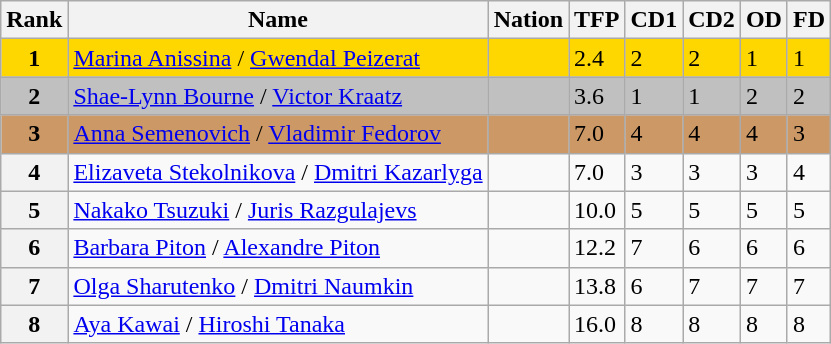<table class="wikitable">
<tr>
<th>Rank</th>
<th>Name</th>
<th>Nation</th>
<th>TFP</th>
<th>CD1</th>
<th>CD2</th>
<th>OD</th>
<th>FD</th>
</tr>
<tr bgcolor="gold">
<td align="center"><strong>1</strong></td>
<td><a href='#'>Marina Anissina</a> / <a href='#'>Gwendal Peizerat</a></td>
<td></td>
<td>2.4</td>
<td>2</td>
<td>2</td>
<td>1</td>
<td>1</td>
</tr>
<tr bgcolor="silver">
<td align="center"><strong>2</strong></td>
<td><a href='#'>Shae-Lynn Bourne</a> / <a href='#'>Victor Kraatz</a></td>
<td></td>
<td>3.6</td>
<td>1</td>
<td>1</td>
<td>2</td>
<td>2</td>
</tr>
<tr bgcolor="cc9966">
<td align="center"><strong>3</strong></td>
<td><a href='#'>Anna Semenovich</a> / <a href='#'>Vladimir Fedorov</a></td>
<td></td>
<td>7.0</td>
<td>4</td>
<td>4</td>
<td>4</td>
<td>3</td>
</tr>
<tr>
<th>4</th>
<td><a href='#'>Elizaveta Stekolnikova</a> / <a href='#'>Dmitri Kazarlyga</a></td>
<td></td>
<td>7.0</td>
<td>3</td>
<td>3</td>
<td>3</td>
<td>4</td>
</tr>
<tr>
<th>5</th>
<td><a href='#'>Nakako Tsuzuki</a> / <a href='#'>Juris Razgulajevs</a></td>
<td></td>
<td>10.0</td>
<td>5</td>
<td>5</td>
<td>5</td>
<td>5</td>
</tr>
<tr>
<th>6</th>
<td><a href='#'>Barbara Piton</a> / <a href='#'>Alexandre Piton</a></td>
<td></td>
<td>12.2</td>
<td>7</td>
<td>6</td>
<td>6</td>
<td>6</td>
</tr>
<tr>
<th>7</th>
<td><a href='#'>Olga Sharutenko</a> / <a href='#'>Dmitri Naumkin</a></td>
<td></td>
<td>13.8</td>
<td>6</td>
<td>7</td>
<td>7</td>
<td>7</td>
</tr>
<tr>
<th>8</th>
<td><a href='#'>Aya Kawai</a> / <a href='#'>Hiroshi Tanaka</a></td>
<td></td>
<td>16.0</td>
<td>8</td>
<td>8</td>
<td>8</td>
<td>8</td>
</tr>
</table>
